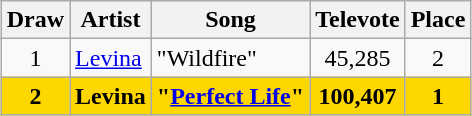<table class="sortable wikitable" style="margin: 1em auto 1em auto; text-align:center">
<tr>
<th>Draw</th>
<th>Artist</th>
<th>Song</th>
<th>Televote</th>
<th>Place</th>
</tr>
<tr>
<td>1</td>
<td align="left"><a href='#'>Levina</a></td>
<td align="left">"Wildfire"</td>
<td>45,285</td>
<td>2</td>
</tr>
<tr style="font-weight:bold; background:gold;">
<td>2</td>
<td align="left">Levina</td>
<td align="left">"<a href='#'>Perfect Life</a>"</td>
<td>100,407</td>
<td>1</td>
</tr>
</table>
